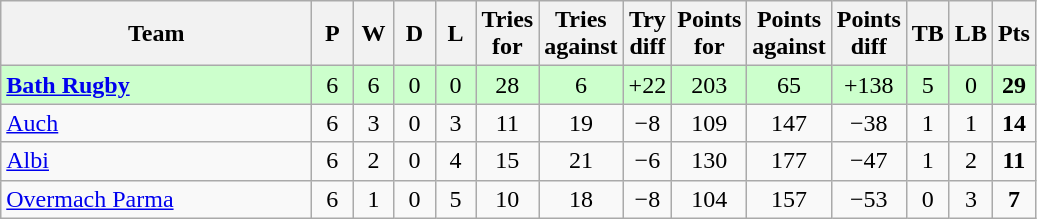<table class="wikitable" style="text-align: center;">
<tr>
<th width="200">Team</th>
<th width="20">P</th>
<th width="20">W</th>
<th width="20">D</th>
<th width="20">L</th>
<th width="20">Tries for</th>
<th width="20">Tries against</th>
<th width="20">Try diff</th>
<th width="20">Points for</th>
<th width="20">Points against</th>
<th width="25">Points diff</th>
<th width="20">TB</th>
<th width="20">LB</th>
<th width="20">Pts</th>
</tr>
<tr bgcolor="#ccffcc">
<td align="left"> <strong><a href='#'>Bath Rugby</a></strong></td>
<td>6</td>
<td>6</td>
<td>0</td>
<td>0</td>
<td>28</td>
<td>6</td>
<td>+22</td>
<td>203</td>
<td>65</td>
<td>+138</td>
<td>5</td>
<td>0</td>
<td><strong>29</strong></td>
</tr>
<tr>
<td align="left"> <a href='#'>Auch</a></td>
<td>6</td>
<td>3</td>
<td>0</td>
<td>3</td>
<td>11</td>
<td>19</td>
<td>−8</td>
<td>109</td>
<td>147</td>
<td>−38</td>
<td>1</td>
<td>1</td>
<td><strong>14</strong></td>
</tr>
<tr>
<td align="left"> <a href='#'>Albi</a></td>
<td>6</td>
<td>2</td>
<td>0</td>
<td>4</td>
<td>15</td>
<td>21</td>
<td>−6</td>
<td>130</td>
<td>177</td>
<td>−47</td>
<td>1</td>
<td>2</td>
<td><strong>11</strong></td>
</tr>
<tr>
<td align="left"> <a href='#'>Overmach Parma</a></td>
<td>6</td>
<td>1</td>
<td>0</td>
<td>5</td>
<td>10</td>
<td>18</td>
<td>−8</td>
<td>104</td>
<td>157</td>
<td>−53</td>
<td>0</td>
<td>3</td>
<td><strong>7</strong></td>
</tr>
</table>
